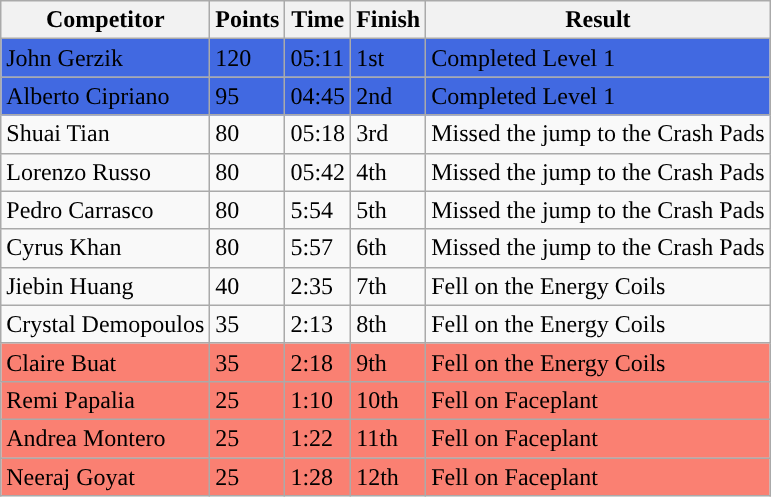<table class="wikitable sortable">
<tr>
<th>Competitor</th>
<th>Points</th>
<th>Time</th>
<th>Finish</th>
<th>Result</th>
</tr>
<tr style="background:royalblue;">
<td> John Gerzik</td>
<td>120</td>
<td>05:11</td>
<td>1st</td>
<td>Completed Level 1</td>
</tr>
<tr style="background:royalblue;">
<td> Alberto Cipriano</td>
<td>95</td>
<td>04:45</td>
<td>2nd</td>
<td>Completed Level 1</td>
</tr>
<tr>
<td> Shuai Tian</td>
<td>80</td>
<td>05:18</td>
<td>3rd</td>
<td>Missed the jump to the Crash Pads</td>
</tr>
<tr>
<td> Lorenzo Russo</td>
<td>80</td>
<td>05:42</td>
<td>4th</td>
<td>Missed the jump to the Crash Pads</td>
</tr>
<tr>
<td> Pedro Carrasco</td>
<td>80</td>
<td>5:54</td>
<td>5th</td>
<td>Missed the jump to the  Crash Pads</td>
</tr>
<tr>
<td> Cyrus Khan</td>
<td>80</td>
<td>5:57</td>
<td>6th</td>
<td>Missed the jump to the  Crash Pads</td>
</tr>
<tr>
<td> Jiebin Huang</td>
<td>40</td>
<td>2:35</td>
<td>7th</td>
<td>Fell on the Energy Coils</td>
</tr>
<tr>
<td> Crystal Demopoulos</td>
<td>35</td>
<td>2:13</td>
<td>8th</td>
<td>Fell on the Energy Coils</td>
</tr>
<tr style="background-color:#fa8072">
<td> Claire Buat</td>
<td>35</td>
<td>2:18</td>
<td>9th</td>
<td>Fell on the Energy Coils</td>
</tr>
<tr style="background-color:#fa8072">
<td> Remi Papalia</td>
<td>25</td>
<td>1:10</td>
<td>10th</td>
<td>Fell on Faceplant</td>
</tr>
<tr style="background-color:#fa8072">
<td> Andrea Montero</td>
<td>25</td>
<td>1:22</td>
<td>11th</td>
<td>Fell on Faceplant</td>
</tr>
<tr style="background-color:#fa8072">
<td> Neeraj Goyat</td>
<td>25</td>
<td>1:28</td>
<td>12th</td>
<td>Fell on Faceplant</td>
</tr>
</table>
